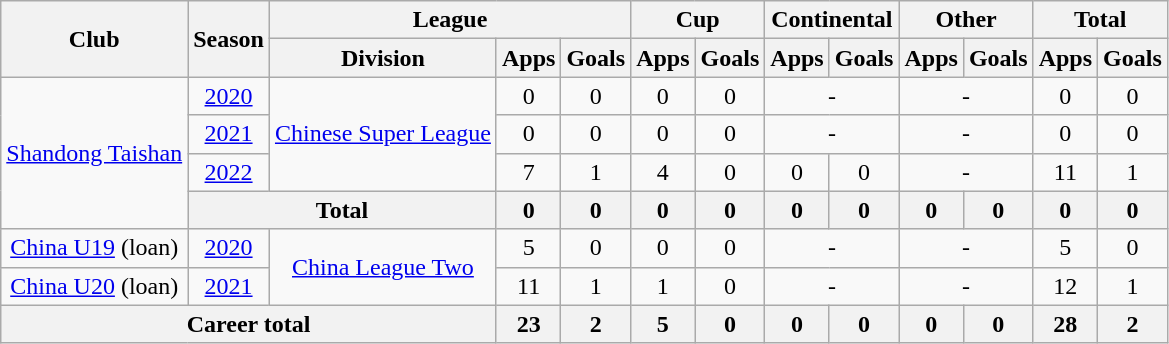<table class="wikitable" style="text-align: center">
<tr>
<th rowspan="2">Club</th>
<th rowspan="2">Season</th>
<th colspan="3">League</th>
<th colspan="2">Cup</th>
<th colspan="2">Continental</th>
<th colspan="2">Other</th>
<th colspan="2">Total</th>
</tr>
<tr>
<th>Division</th>
<th>Apps</th>
<th>Goals</th>
<th>Apps</th>
<th>Goals</th>
<th>Apps</th>
<th>Goals</th>
<th>Apps</th>
<th>Goals</th>
<th>Apps</th>
<th>Goals</th>
</tr>
<tr>
<td rowspan="4"><a href='#'>Shandong Taishan</a></td>
<td><a href='#'>2020</a></td>
<td rowspan="3"><a href='#'>Chinese Super League</a></td>
<td>0</td>
<td>0</td>
<td>0</td>
<td>0</td>
<td colspan="2">-</td>
<td colspan="2">-</td>
<td>0</td>
<td>0</td>
</tr>
<tr>
<td><a href='#'>2021</a></td>
<td>0</td>
<td>0</td>
<td>0</td>
<td>0</td>
<td colspan="2">-</td>
<td colspan="2">-</td>
<td>0</td>
<td>0</td>
</tr>
<tr>
<td><a href='#'>2022</a></td>
<td>7</td>
<td>1</td>
<td>4</td>
<td>0</td>
<td>0</td>
<td>0</td>
<td colspan="2">-</td>
<td>11</td>
<td>1</td>
</tr>
<tr>
<th colspan=2>Total</th>
<th>0</th>
<th>0</th>
<th>0</th>
<th>0</th>
<th>0</th>
<th>0</th>
<th>0</th>
<th>0</th>
<th>0</th>
<th>0</th>
</tr>
<tr>
<td><a href='#'>China U19</a> (loan)</td>
<td><a href='#'>2020</a></td>
<td rowspan="2"><a href='#'>China League Two</a></td>
<td>5</td>
<td>0</td>
<td>0</td>
<td>0</td>
<td colspan="2">-</td>
<td colspan="2">-</td>
<td>5</td>
<td>0</td>
</tr>
<tr>
<td><a href='#'>China U20</a> (loan)</td>
<td><a href='#'>2021</a></td>
<td>11</td>
<td>1</td>
<td>1</td>
<td>0</td>
<td colspan="2">-</td>
<td colspan="2">-</td>
<td>12</td>
<td>1</td>
</tr>
<tr>
<th colspan=3>Career total</th>
<th>23</th>
<th>2</th>
<th>5</th>
<th>0</th>
<th>0</th>
<th>0</th>
<th>0</th>
<th>0</th>
<th>28</th>
<th>2</th>
</tr>
</table>
